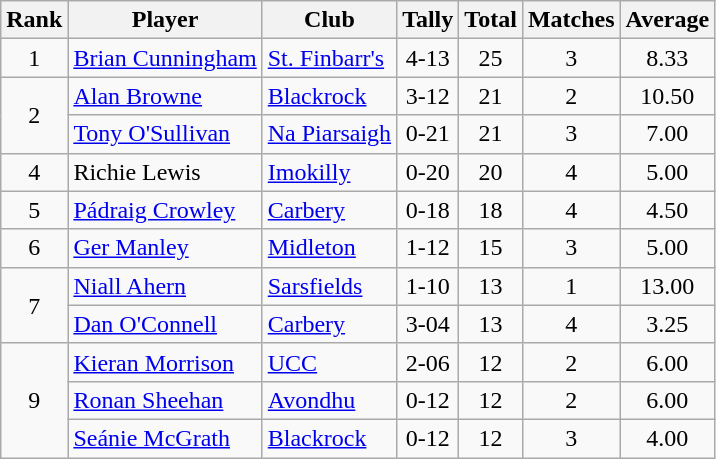<table class="wikitable">
<tr>
<th>Rank</th>
<th>Player</th>
<th>Club</th>
<th>Tally</th>
<th>Total</th>
<th>Matches</th>
<th>Average</th>
</tr>
<tr>
<td rowspan=1 align=center>1</td>
<td><a href='#'>Brian Cunningham</a></td>
<td><a href='#'>St. Finbarr's</a></td>
<td align=center>4-13</td>
<td align=center>25</td>
<td align=center>3</td>
<td align=center>8.33</td>
</tr>
<tr>
<td rowspan=2 align=center>2</td>
<td><a href='#'>Alan Browne</a></td>
<td><a href='#'>Blackrock</a></td>
<td align=center>3-12</td>
<td align=center>21</td>
<td align=center>2</td>
<td align=center>10.50</td>
</tr>
<tr>
<td><a href='#'>Tony O'Sullivan</a></td>
<td><a href='#'>Na Piarsaigh</a></td>
<td align=center>0-21</td>
<td align=center>21</td>
<td align=center>3</td>
<td align=center>7.00</td>
</tr>
<tr>
<td rowspan=1 align=center>4</td>
<td>Richie Lewis</td>
<td><a href='#'>Imokilly</a></td>
<td align=center>0-20</td>
<td align=center>20</td>
<td align=center>4</td>
<td align=center>5.00</td>
</tr>
<tr>
<td rowspan=1 align=center>5</td>
<td><a href='#'>Pádraig Crowley</a></td>
<td><a href='#'>Carbery</a></td>
<td align=center>0-18</td>
<td align=center>18</td>
<td align=center>4</td>
<td align=center>4.50</td>
</tr>
<tr>
<td rowspan=1 align=center>6</td>
<td><a href='#'>Ger Manley</a></td>
<td><a href='#'>Midleton</a></td>
<td align=center>1-12</td>
<td align=center>15</td>
<td align=center>3</td>
<td align=center>5.00</td>
</tr>
<tr>
<td rowspan=2 align=center>7</td>
<td><a href='#'>Niall Ahern</a></td>
<td><a href='#'>Sarsfields</a></td>
<td align=center>1-10</td>
<td align=center>13</td>
<td align=center>1</td>
<td align=center>13.00</td>
</tr>
<tr>
<td><a href='#'>Dan O'Connell</a></td>
<td><a href='#'>Carbery</a></td>
<td align=center>3-04</td>
<td align=center>13</td>
<td align=center>4</td>
<td align=center>3.25</td>
</tr>
<tr>
<td rowspan=3 align=center>9</td>
<td><a href='#'>Kieran Morrison</a></td>
<td><a href='#'>UCC</a></td>
<td align=center>2-06</td>
<td align=center>12</td>
<td align=center>2</td>
<td align=center>6.00</td>
</tr>
<tr>
<td><a href='#'>Ronan Sheehan</a></td>
<td><a href='#'>Avondhu</a></td>
<td align=center>0-12</td>
<td align=center>12</td>
<td align=center>2</td>
<td align=center>6.00</td>
</tr>
<tr>
<td><a href='#'>Seánie McGrath</a></td>
<td><a href='#'>Blackrock</a></td>
<td align=center>0-12</td>
<td align=center>12</td>
<td align=center>3</td>
<td align=center>4.00</td>
</tr>
</table>
